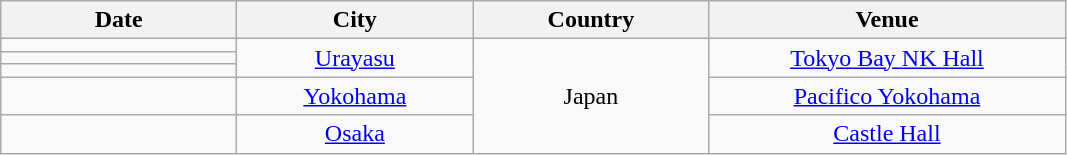<table class="wikitable" style="text-align:center;">
<tr>
<th style="width:150px;">Date</th>
<th style="width:150px;">City</th>
<th style="width:150px;">Country</th>
<th style="width:230px;">Venue</th>
</tr>
<tr>
<td></td>
<td rowspan="3"><a href='#'>Urayasu</a></td>
<td rowspan="5">Japan</td>
<td rowspan="3"><a href='#'>Tokyo Bay NK Hall</a></td>
</tr>
<tr>
<td></td>
</tr>
<tr>
<td></td>
</tr>
<tr>
<td></td>
<td><a href='#'>Yokohama</a></td>
<td><a href='#'>Pacifico Yokohama</a></td>
</tr>
<tr>
<td></td>
<td><a href='#'>Osaka</a></td>
<td><a href='#'>Castle Hall</a></td>
</tr>
</table>
